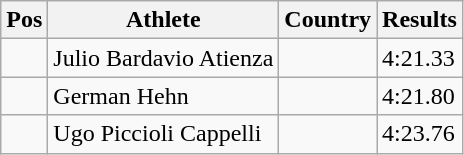<table class="wikitable wikble">
<tr>
<th>Pos</th>
<th>Athlete</th>
<th>Country</th>
<th>Results</th>
</tr>
<tr>
<td align="center"></td>
<td>Julio Bardavio Atienza</td>
<td></td>
<td>4:21.33</td>
</tr>
<tr>
<td align="center"></td>
<td>German Hehn</td>
<td></td>
<td>4:21.80</td>
</tr>
<tr>
<td align="center"></td>
<td>Ugo Piccioli Cappelli</td>
<td></td>
<td>4:23.76</td>
</tr>
</table>
